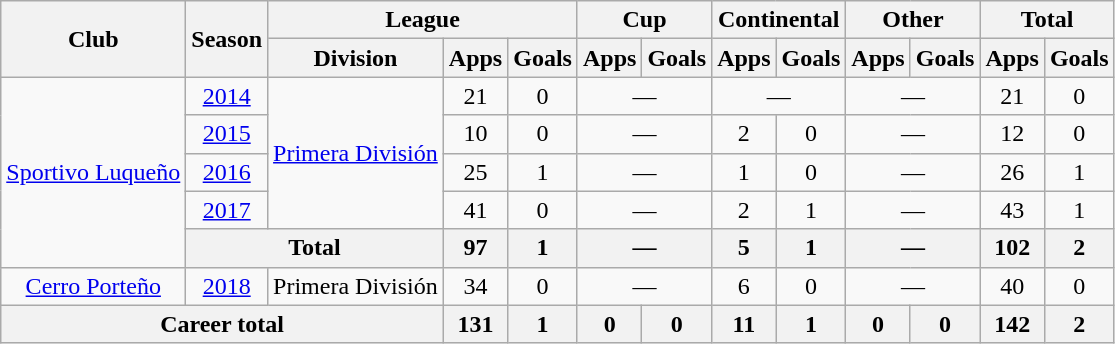<table class="wikitable" style="text-align: center;">
<tr>
<th rowspan="2">Club</th>
<th rowspan="2">Season</th>
<th colspan="3">League</th>
<th colspan="2">Cup</th>
<th colspan="2">Continental</th>
<th colspan="2">Other</th>
<th colspan="2">Total</th>
</tr>
<tr>
<th>Division</th>
<th>Apps</th>
<th>Goals</th>
<th>Apps</th>
<th>Goals</th>
<th>Apps</th>
<th>Goals</th>
<th>Apps</th>
<th>Goals</th>
<th>Apps</th>
<th>Goals</th>
</tr>
<tr>
<td rowspan="5" valign="center"><a href='#'>Sportivo Luqueño</a></td>
<td><a href='#'>2014</a></td>
<td rowspan="4"><a href='#'>Primera División</a></td>
<td>21</td>
<td>0</td>
<td colspan="2">—</td>
<td colspan="2">—</td>
<td colspan="2">—</td>
<td>21</td>
<td>0</td>
</tr>
<tr>
<td><a href='#'>2015</a></td>
<td>10</td>
<td>0</td>
<td colspan="2">—</td>
<td>2</td>
<td>0</td>
<td colspan="2">—</td>
<td>12</td>
<td>0</td>
</tr>
<tr>
<td><a href='#'>2016</a></td>
<td>25</td>
<td>1</td>
<td colspan="2">—</td>
<td>1</td>
<td>0</td>
<td colspan="2">—</td>
<td>26</td>
<td>1</td>
</tr>
<tr>
<td><a href='#'>2017</a></td>
<td>41</td>
<td>0</td>
<td colspan="2">—</td>
<td>2</td>
<td>1</td>
<td colspan="2">—</td>
<td>43</td>
<td>1</td>
</tr>
<tr>
<th colspan="2">Total</th>
<th>97</th>
<th>1</th>
<th colspan="2">—</th>
<th>5</th>
<th>1</th>
<th colspan="2">—</th>
<th>102</th>
<th>2</th>
</tr>
<tr>
<td valign="center"><a href='#'>Cerro Porteño</a></td>
<td><a href='#'>2018</a></td>
<td>Primera División</td>
<td>34</td>
<td>0</td>
<td colspan="2">—</td>
<td>6</td>
<td>0</td>
<td colspan="2">—</td>
<td>40</td>
<td>0</td>
</tr>
<tr>
<th colspan="3"><strong>Career total</strong></th>
<th>131</th>
<th>1</th>
<th>0</th>
<th>0</th>
<th>11</th>
<th>1</th>
<th>0</th>
<th>0</th>
<th>142</th>
<th>2</th>
</tr>
</table>
